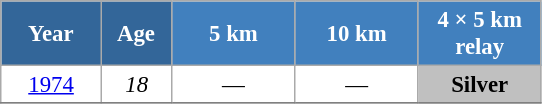<table class="wikitable" style="font-size:95%; text-align:center; border:grey solid 1px; border-collapse:collapse; background:#ffffff;">
<tr>
<th style="background-color:#369; color:white; width:60px;"> Year </th>
<th style="background-color:#369; color:white; width:40px;"> Age </th>
<th style="background-color:#4180be; color:white; width:75px;"> 5 km </th>
<th style="background-color:#4180be; color:white; width:75px;"> 10 km </th>
<th style="background-color:#4180be; color:white; width:75px;"> 4 × 5 km <br> relay </th>
</tr>
<tr>
<td><a href='#'>1974</a></td>
<td><em>18</em></td>
<td>—</td>
<td>—</td>
<td style="background:silver;"><strong>Silver</strong></td>
</tr>
<tr>
</tr>
</table>
